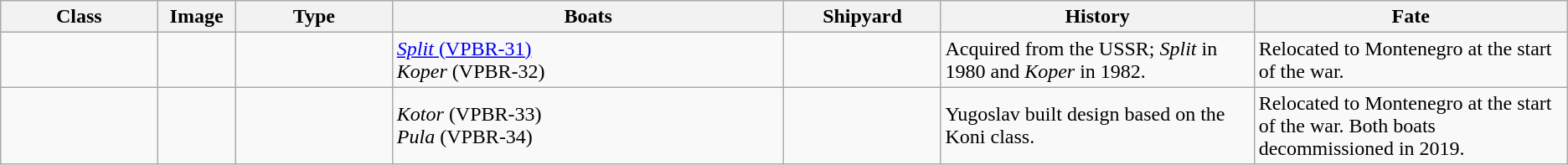<table class="wikitable">
<tr>
<th style="text-align:center;width:10%;">Class</th>
<th style="text-align:center;width:5%;">Image</th>
<th style="text-align:center; width:10%;">Type</th>
<th style="text-align:center; width:25%;">Boats</th>
<th style="text-align:center; width:10%;">Shipyard</th>
<th style="text-align:center; width:20%;">History</th>
<th style="text-align:center; width:25%;">Fate</th>
</tr>
<tr>
<td></td>
<td></td>
<td></td>
<td><a href='#'><em>Split</em> (VPBR-31)</a><br><em>Koper</em> (VPBR-32)</td>
<td></td>
<td>Acquired from the USSR; <em>Split</em> in 1980 and <em>Koper</em> in 1982.</td>
<td>Relocated to Montenegro at the start of the war.</td>
</tr>
<tr>
<td></td>
<td></td>
<td></td>
<td><em>Kotor</em> (VPBR-33)<br><em>Pula</em> (VPBR-34)</td>
<td></td>
<td>Yugoslav built design based on the Koni class.</td>
<td>Relocated to Montenegro at the start of the war. Both boats decommissioned in 2019.</td>
</tr>
</table>
